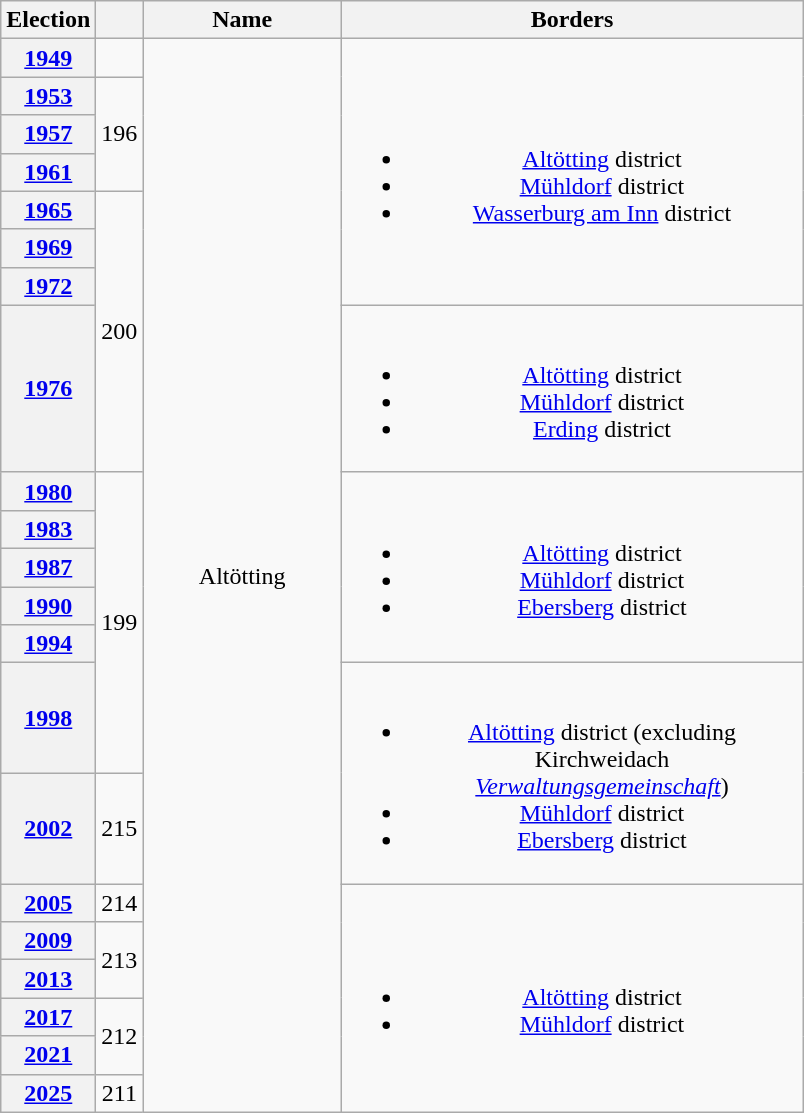<table class=wikitable style="text-align:center">
<tr>
<th>Election</th>
<th></th>
<th width=125px>Name</th>
<th width=300px>Borders</th>
</tr>
<tr>
<th><a href='#'>1949</a></th>
<td></td>
<td rowspan=21>Altötting</td>
<td rowspan=7><br><ul><li><a href='#'>Altötting</a> district</li><li><a href='#'>Mühldorf</a> district</li><li><a href='#'>Wasserburg am Inn</a> district</li></ul></td>
</tr>
<tr>
<th><a href='#'>1953</a></th>
<td rowspan=3>196</td>
</tr>
<tr>
<th><a href='#'>1957</a></th>
</tr>
<tr>
<th><a href='#'>1961</a></th>
</tr>
<tr>
<th><a href='#'>1965</a></th>
<td rowspan=4>200</td>
</tr>
<tr>
<th><a href='#'>1969</a></th>
</tr>
<tr>
<th><a href='#'>1972</a></th>
</tr>
<tr>
<th><a href='#'>1976</a></th>
<td><br><ul><li><a href='#'>Altötting</a> district</li><li><a href='#'>Mühldorf</a> district</li><li><a href='#'>Erding</a> district</li></ul></td>
</tr>
<tr>
<th><a href='#'>1980</a></th>
<td rowspan=6>199</td>
<td rowspan=5><br><ul><li><a href='#'>Altötting</a> district</li><li><a href='#'>Mühldorf</a> district</li><li><a href='#'>Ebersberg</a> district</li></ul></td>
</tr>
<tr>
<th><a href='#'>1983</a></th>
</tr>
<tr>
<th><a href='#'>1987</a></th>
</tr>
<tr>
<th><a href='#'>1990</a></th>
</tr>
<tr>
<th><a href='#'>1994</a></th>
</tr>
<tr>
<th><a href='#'>1998</a></th>
<td rowspan=2><br><ul><li><a href='#'>Altötting</a> district (excluding Kirchweidach <em><a href='#'>Verwaltungsgemeinschaft</a></em>)</li><li><a href='#'>Mühldorf</a> district</li><li><a href='#'>Ebersberg</a> district</li></ul></td>
</tr>
<tr>
<th><a href='#'>2002</a></th>
<td>215</td>
</tr>
<tr>
<th><a href='#'>2005</a></th>
<td>214</td>
<td rowspan=6><br><ul><li><a href='#'>Altötting</a> district</li><li><a href='#'>Mühldorf</a> district</li></ul></td>
</tr>
<tr>
<th><a href='#'>2009</a></th>
<td rowspan=2>213</td>
</tr>
<tr>
<th><a href='#'>2013</a></th>
</tr>
<tr>
<th><a href='#'>2017</a></th>
<td rowspan=2>212</td>
</tr>
<tr>
<th><a href='#'>2021</a></th>
</tr>
<tr>
<th><a href='#'>2025</a></th>
<td>211</td>
</tr>
</table>
